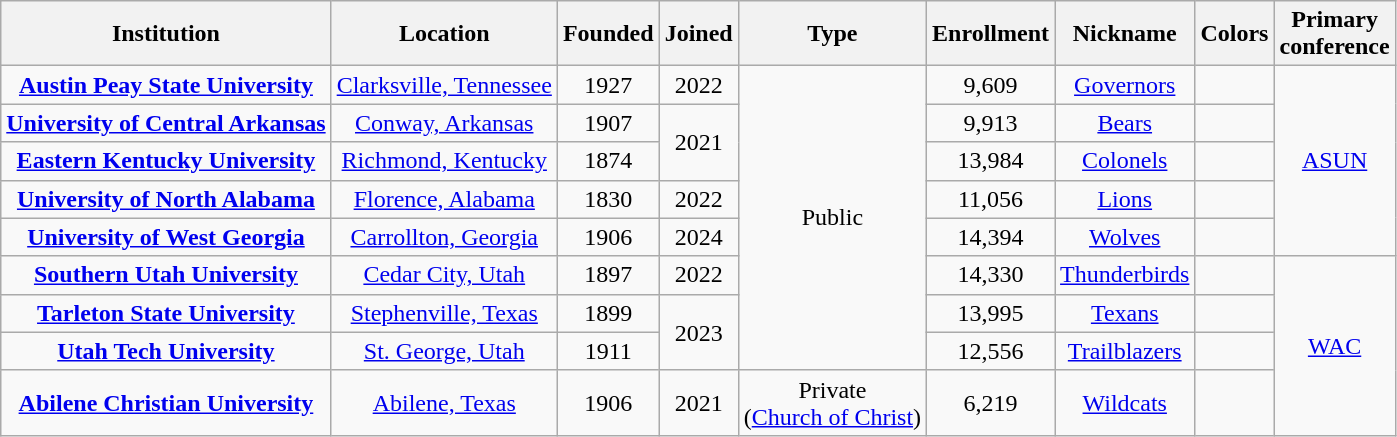<table class="wikitable sortable" style="text-align:center;">
<tr>
<th>Institution</th>
<th>Location</th>
<th>Founded</th>
<th>Joined</th>
<th>Type</th>
<th>Enrollment</th>
<th>Nickname</th>
<th class="unsortable">Colors</th>
<th>Primary<br>conference</th>
</tr>
<tr>
<td><strong><a href='#'>Austin Peay State University</a></strong></td>
<td><a href='#'>Clarksville, Tennessee</a></td>
<td>1927</td>
<td>2022</td>
<td rowspan= 8>Public</td>
<td>9,609</td>
<td><a href='#'>Governors</a></td>
<td></td>
<td rowspan="5"><a href='#'>ASUN</a></td>
</tr>
<tr>
<td><strong><a href='#'>University of Central Arkansas</a></strong></td>
<td><a href='#'>Conway, Arkansas</a></td>
<td>1907</td>
<td rowspan="2">2021</td>
<td>9,913</td>
<td><a href='#'>Bears</a></td>
<td></td>
</tr>
<tr>
<td><strong><a href='#'>Eastern Kentucky University</a></strong></td>
<td><a href='#'>Richmond, Kentucky</a></td>
<td>1874</td>
<td>13,984</td>
<td><a href='#'>Colonels</a></td>
<td></td>
</tr>
<tr>
<td><strong><a href='#'>University of North Alabama</a></strong></td>
<td><a href='#'>Florence, Alabama</a></td>
<td>1830</td>
<td>2022</td>
<td>11,056</td>
<td><a href='#'>Lions</a></td>
<td></td>
</tr>
<tr>
<td><strong><a href='#'>University of West Georgia</a></strong></td>
<td><a href='#'>Carrollton, Georgia</a></td>
<td>1906</td>
<td>2024</td>
<td>14,394</td>
<td><a href='#'>Wolves</a></td>
<td></td>
</tr>
<tr>
<td><strong><a href='#'>Southern Utah University</a></strong></td>
<td><a href='#'>Cedar City, Utah</a></td>
<td>1897</td>
<td>2022</td>
<td>14,330</td>
<td><a href='#'>Thunderbirds</a></td>
<td></td>
<td rowspan="4"><a href='#'>WAC</a></td>
</tr>
<tr>
<td><strong><a href='#'>Tarleton State University</a></strong></td>
<td><a href='#'>Stephenville, Texas</a></td>
<td>1899</td>
<td rowspan="2">2023</td>
<td>13,995</td>
<td><a href='#'>Texans</a></td>
<td></td>
</tr>
<tr>
<td><strong><a href='#'>Utah Tech University</a></strong></td>
<td><a href='#'>St. George, Utah</a></td>
<td>1911</td>
<td>12,556</td>
<td><a href='#'>Trailblazers</a></td>
<td></td>
</tr>
<tr>
<td><strong><a href='#'>Abilene Christian University</a></strong></td>
<td><a href='#'>Abilene, Texas</a></td>
<td>1906</td>
<td>2021</td>
<td>Private<br>(<a href='#'>Church of Christ</a>)</td>
<td>6,219</td>
<td><a href='#'>Wildcats</a></td>
<td></td>
</tr>
</table>
